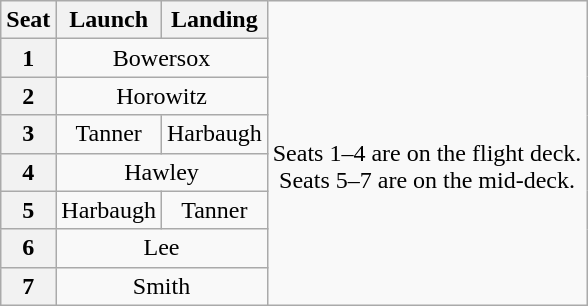<table class="wikitable" style="text-align:center">
<tr>
<th>Seat</th>
<th>Launch</th>
<th>Landing</th>
<td rowspan=8><br>Seats 1–4 are on the flight deck.<br>Seats 5–7 are on the mid-deck.</td>
</tr>
<tr>
<th>1</th>
<td colspan=2>Bowersox</td>
</tr>
<tr>
<th>2</th>
<td colspan=2>Horowitz</td>
</tr>
<tr>
<th>3</th>
<td>Tanner</td>
<td>Harbaugh</td>
</tr>
<tr>
<th>4</th>
<td colspan=2>Hawley</td>
</tr>
<tr>
<th>5</th>
<td>Harbaugh</td>
<td>Tanner</td>
</tr>
<tr>
<th>6</th>
<td colspan=2>Lee</td>
</tr>
<tr>
<th>7</th>
<td colspan=2>Smith</td>
</tr>
</table>
